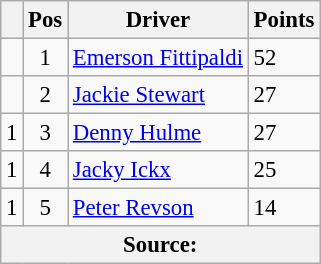<table class="wikitable" style="font-size: 95%;">
<tr>
<th></th>
<th>Pos</th>
<th>Driver</th>
<th>Points</th>
</tr>
<tr>
<td align="left"></td>
<td align="center">1</td>
<td> <a href='#'>Emerson Fittipaldi</a></td>
<td align="left">52</td>
</tr>
<tr>
<td align="left"></td>
<td align="center">2</td>
<td> <a href='#'>Jackie Stewart</a></td>
<td align="left">27</td>
</tr>
<tr>
<td align="left"> 1</td>
<td align="center">3</td>
<td> <a href='#'>Denny Hulme</a></td>
<td align="left">27</td>
</tr>
<tr>
<td align="left"> 1</td>
<td align="center">4</td>
<td> <a href='#'>Jacky Ickx</a></td>
<td align="left">25</td>
</tr>
<tr>
<td align="left"> 1</td>
<td align="center">5</td>
<td> <a href='#'>Peter Revson</a></td>
<td align="left">14</td>
</tr>
<tr>
<th colspan=4>Source: </th>
</tr>
</table>
